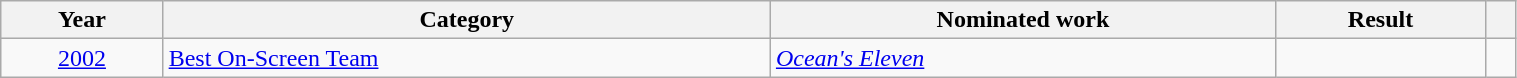<table class="wikitable" style="width:80%;">
<tr>
<th scope="row">Year</th>
<th scope="row">Category</th>
<th scope="row">Nominated work</th>
<th scope="row">Result</th>
<th scope="row"></th>
</tr>
<tr>
<td align="center"><a href='#'>2002</a></td>
<td><a href='#'>Best On-Screen Team</a></td>
<td><em><a href='#'>Ocean's Eleven</a></em></td>
<td></td>
<td align="center"></td>
</tr>
</table>
